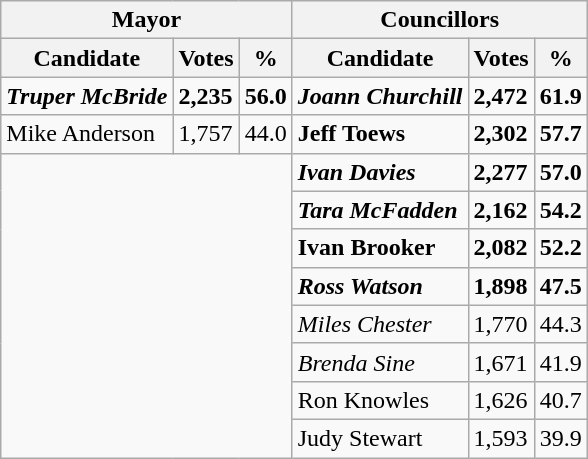<table class="wikitable collapsible collapsed" align="right">
<tr>
<th colspan=3>Mayor</th>
<th colspan=3>Councillors</th>
</tr>
<tr>
<th>Candidate</th>
<th>Votes</th>
<th>%</th>
<th>Candidate</th>
<th>Votes</th>
<th>%</th>
</tr>
<tr>
<td><strong><em>Truper McBride</em></strong></td>
<td><strong>2,235</strong></td>
<td><strong>56.0</strong></td>
<td><strong><em>Joann Churchill</em></strong></td>
<td><strong>2,472</strong></td>
<td><strong>61.9</strong></td>
</tr>
<tr>
<td>Mike Anderson</td>
<td>1,757</td>
<td>44.0</td>
<td><strong>Jeff Toews</strong></td>
<td><strong>2,302</strong></td>
<td><strong>57.7</strong></td>
</tr>
<tr>
<td rowspan=8 colspan=3></td>
<td><strong><em>Ivan Davies</em></strong></td>
<td><strong>2,277</strong></td>
<td><strong>57.0</strong></td>
</tr>
<tr>
<td><strong><em>Tara McFadden</em></strong></td>
<td><strong>2,162</strong></td>
<td><strong>54.2</strong></td>
</tr>
<tr>
<td><strong>Ivan Brooker</strong></td>
<td><strong>2,082</strong></td>
<td><strong>52.2</strong></td>
</tr>
<tr>
<td><strong><em>Ross Watson</em></strong></td>
<td><strong>1,898</strong></td>
<td><strong>47.5</strong></td>
</tr>
<tr>
<td><em>Miles Chester</em></td>
<td>1,770</td>
<td>44.3</td>
</tr>
<tr>
<td><em>Brenda Sine</em></td>
<td>1,671</td>
<td>41.9</td>
</tr>
<tr>
<td>Ron Knowles</td>
<td>1,626</td>
<td>40.7</td>
</tr>
<tr>
<td>Judy Stewart</td>
<td>1,593</td>
<td>39.9</td>
</tr>
</table>
